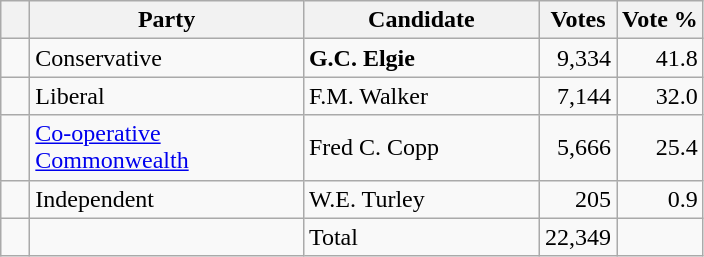<table class="wikitable">
<tr>
<th></th>
<th scope="col" width="175">Party</th>
<th scope="col" width="150">Candidate</th>
<th>Votes</th>
<th>Vote %</th>
</tr>
<tr>
<td>   </td>
<td>Conservative</td>
<td><strong>G.C. Elgie</strong></td>
<td align=right>9,334</td>
<td align=right>41.8</td>
</tr>
<tr>
<td>   </td>
<td>Liberal</td>
<td>F.M. Walker</td>
<td align=right>7,144</td>
<td align=right>32.0</td>
</tr>
<tr>
<td>   </td>
<td><a href='#'>Co-operative Commonwealth</a></td>
<td>Fred C. Copp</td>
<td align=right>5,666</td>
<td align=right>25.4</td>
</tr>
<tr>
<td>   </td>
<td>Independent</td>
<td>W.E. Turley</td>
<td align=right>205</td>
<td align=right>0.9</td>
</tr>
<tr |>
<td></td>
<td></td>
<td>Total</td>
<td align=right>22,349</td>
<td></td>
</tr>
</table>
